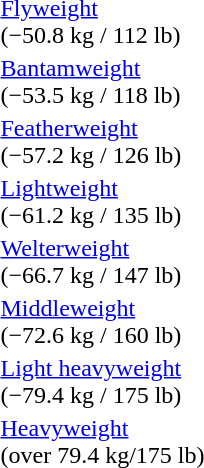<table>
<tr valign="top">
<td><a href='#'>Flyweight</a><br>(−50.8 kg / 112 lb)<br></td>
<td></td>
<td></td>
<td></td>
</tr>
<tr valign="top">
<td><a href='#'>Bantamweight</a><br>(−53.5 kg / 118 lb)<br></td>
<td></td>
<td></td>
<td></td>
</tr>
<tr valign="top">
<td><a href='#'>Featherweight</a><br>(−57.2 kg / 126 lb)<br></td>
<td></td>
<td></td>
<td></td>
</tr>
<tr valign="top">
<td><a href='#'>Lightweight</a><br>(−61.2 kg / 135 lb)<br></td>
<td></td>
<td></td>
<td></td>
</tr>
<tr valign="top">
<td><a href='#'>Welterweight</a><br>(−66.7 kg / 147 lb)<br></td>
<td></td>
<td></td>
<td></td>
</tr>
<tr valign="top">
<td><a href='#'>Middleweight</a><br>(−72.6 kg / 160 lb)<br></td>
<td></td>
<td></td>
<td></td>
</tr>
<tr valign="top">
<td><a href='#'>Light heavyweight</a><br>(−79.4 kg / 175 lb)<br></td>
<td></td>
<td></td>
<td></td>
</tr>
<tr valign="top">
<td><a href='#'>Heavyweight</a><br>(over 79.4 kg/175 lb)<br></td>
<td></td>
<td></td>
<td></td>
</tr>
</table>
